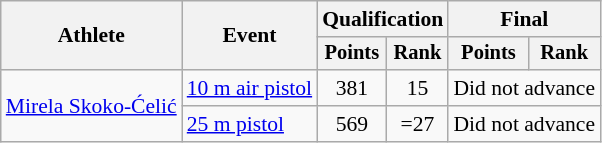<table class="wikitable" style="font-size:90%">
<tr>
<th rowspan="2">Athlete</th>
<th rowspan="2">Event</th>
<th colspan=2>Qualification</th>
<th colspan=2>Final</th>
</tr>
<tr style="font-size:95%">
<th>Points</th>
<th>Rank</th>
<th>Points</th>
<th>Rank</th>
</tr>
<tr align=center>
<td align=left rowspan=2><a href='#'>Mirela Skoko-Ćelić</a></td>
<td align=left><a href='#'>10 m air pistol</a></td>
<td>381</td>
<td>15</td>
<td colspan=2>Did not advance</td>
</tr>
<tr align=center>
<td align=left><a href='#'>25 m pistol</a></td>
<td>569</td>
<td>=27</td>
<td colspan=2>Did not advance</td>
</tr>
</table>
